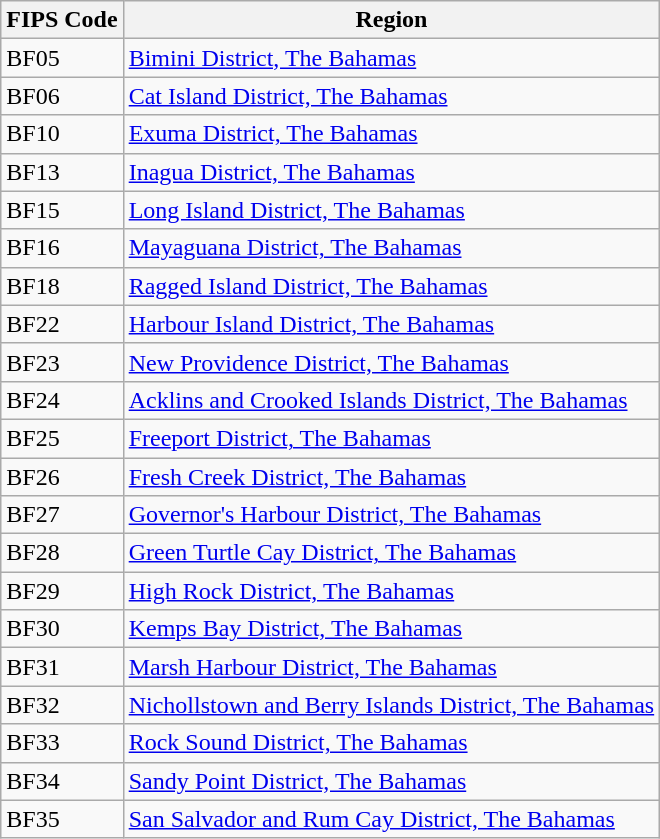<table class="wikitable">
<tr>
<th>FIPS Code</th>
<th>Region</th>
</tr>
<tr>
<td>BF05</td>
<td><a href='#'>Bimini District, The Bahamas</a></td>
</tr>
<tr>
<td>BF06</td>
<td><a href='#'>Cat Island District, The Bahamas</a></td>
</tr>
<tr>
<td>BF10</td>
<td><a href='#'>Exuma District, The Bahamas</a></td>
</tr>
<tr>
<td>BF13</td>
<td><a href='#'>Inagua District, The Bahamas</a></td>
</tr>
<tr>
<td>BF15</td>
<td><a href='#'>Long Island District, The Bahamas</a></td>
</tr>
<tr>
<td>BF16</td>
<td><a href='#'>Mayaguana District, The Bahamas</a></td>
</tr>
<tr>
<td>BF18</td>
<td><a href='#'>Ragged Island District, The Bahamas</a></td>
</tr>
<tr>
<td>BF22</td>
<td><a href='#'>Harbour Island District, The Bahamas</a></td>
</tr>
<tr>
<td>BF23</td>
<td><a href='#'>New Providence District, The Bahamas</a></td>
</tr>
<tr>
<td>BF24</td>
<td><a href='#'>Acklins and Crooked Islands District, The Bahamas</a></td>
</tr>
<tr>
<td>BF25</td>
<td><a href='#'>Freeport District, The Bahamas</a></td>
</tr>
<tr>
<td>BF26</td>
<td><a href='#'>Fresh Creek District, The Bahamas</a></td>
</tr>
<tr>
<td>BF27</td>
<td><a href='#'>Governor's Harbour District, The Bahamas</a></td>
</tr>
<tr>
<td>BF28</td>
<td><a href='#'>Green Turtle Cay District, The Bahamas</a></td>
</tr>
<tr>
<td>BF29</td>
<td><a href='#'>High Rock District, The Bahamas</a></td>
</tr>
<tr>
<td>BF30</td>
<td><a href='#'>Kemps Bay District, The Bahamas</a></td>
</tr>
<tr>
<td>BF31</td>
<td><a href='#'>Marsh Harbour District, The Bahamas</a></td>
</tr>
<tr>
<td>BF32</td>
<td><a href='#'>Nichollstown and Berry Islands District, The Bahamas</a></td>
</tr>
<tr>
<td>BF33</td>
<td><a href='#'>Rock Sound District, The Bahamas</a></td>
</tr>
<tr>
<td>BF34</td>
<td><a href='#'>Sandy Point District, The Bahamas</a></td>
</tr>
<tr>
<td>BF35</td>
<td><a href='#'>San Salvador and Rum Cay District, The Bahamas</a></td>
</tr>
</table>
